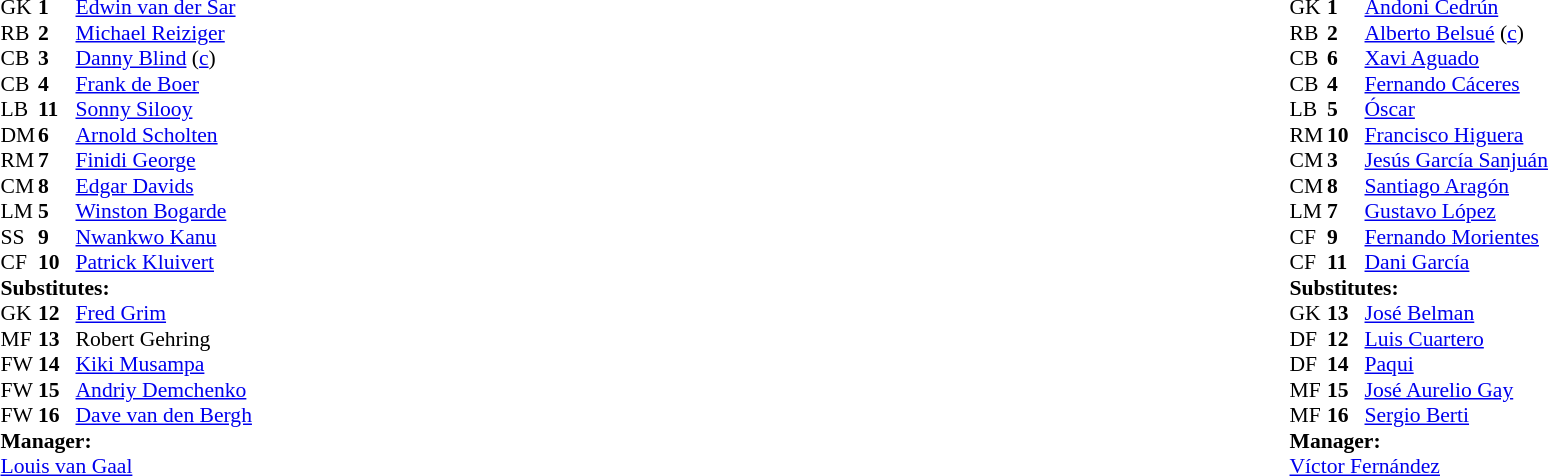<table width="100%">
<tr>
<td valign="top" width="50%"><br><table style="font-size: 90%" cellspacing="0" cellpadding="0">
<tr>
<td colspan="4"></td>
</tr>
<tr>
<th width=25></th>
<th width=25></th>
</tr>
<tr>
<td>GK</td>
<td><strong>1</strong></td>
<td> <a href='#'>Edwin van der Sar</a></td>
</tr>
<tr>
<td>RB</td>
<td><strong>2</strong></td>
<td> <a href='#'>Michael Reiziger</a></td>
</tr>
<tr>
<td>CB</td>
<td><strong>3</strong></td>
<td> <a href='#'>Danny Blind</a> (<a href='#'>c</a>)</td>
</tr>
<tr>
<td>CB</td>
<td><strong>4</strong></td>
<td> <a href='#'>Frank de Boer</a></td>
<td></td>
</tr>
<tr>
<td>LB</td>
<td><strong>11</strong></td>
<td> <a href='#'>Sonny Silooy</a></td>
</tr>
<tr>
<td>DM</td>
<td><strong>6</strong></td>
<td> <a href='#'>Arnold Scholten</a></td>
<td></td>
<td></td>
</tr>
<tr>
<td>RM</td>
<td><strong>7</strong></td>
<td> <a href='#'>Finidi George</a></td>
<td></td>
<td></td>
</tr>
<tr>
<td>CM</td>
<td><strong>8</strong></td>
<td> <a href='#'>Edgar Davids</a></td>
</tr>
<tr>
<td>LM</td>
<td><strong>5</strong></td>
<td> <a href='#'>Winston Bogarde</a></td>
</tr>
<tr>
<td>SS</td>
<td><strong>9</strong></td>
<td> <a href='#'>Nwankwo Kanu</a></td>
</tr>
<tr>
<td>CF</td>
<td><strong>10</strong></td>
<td> <a href='#'>Patrick Kluivert</a></td>
<td></td>
<td></td>
</tr>
<tr>
<td colspan=3><strong>Substitutes:</strong></td>
</tr>
<tr>
<td>GK</td>
<td><strong>12</strong></td>
<td> <a href='#'>Fred Grim</a></td>
</tr>
<tr>
<td>MF</td>
<td><strong>13</strong></td>
<td> Robert Gehring</td>
<td></td>
<td></td>
</tr>
<tr>
<td>FW</td>
<td><strong>14</strong></td>
<td> <a href='#'>Kiki Musampa</a></td>
</tr>
<tr>
<td>FW</td>
<td><strong>15</strong></td>
<td> <a href='#'>Andriy Demchenko</a></td>
<td></td>
<td></td>
</tr>
<tr>
<td>FW</td>
<td><strong>16</strong></td>
<td> <a href='#'>Dave van den Bergh</a></td>
<td></td>
<td></td>
</tr>
<tr>
<td colspan=3><strong>Manager:</strong></td>
</tr>
<tr>
<td colspan=4> <a href='#'>Louis van Gaal</a></td>
</tr>
</table>
</td>
<td valign="top"></td>
<td valign="top" width="50%"><br><table style="font-size: 90%; margin: auto;" cellspacing="0" cellpadding="0">
<tr>
<th width=25></th>
<th width=25></th>
</tr>
<tr>
<td>GK</td>
<td><strong>1</strong></td>
<td> <a href='#'>Andoni Cedrún</a></td>
<td></td>
</tr>
<tr>
<td>RB</td>
<td><strong>2</strong></td>
<td> <a href='#'>Alberto Belsué</a> (<a href='#'>c</a>)</td>
</tr>
<tr>
<td>CB</td>
<td><strong>6</strong></td>
<td> <a href='#'>Xavi Aguado</a></td>
</tr>
<tr>
<td>CB</td>
<td><strong>4</strong></td>
<td> <a href='#'>Fernando Cáceres</a></td>
</tr>
<tr>
<td>LB</td>
<td><strong>5</strong></td>
<td> <a href='#'>Óscar</a></td>
<td></td>
</tr>
<tr>
<td>RM</td>
<td><strong>10</strong></td>
<td> <a href='#'>Francisco Higuera</a></td>
<td></td>
<td></td>
</tr>
<tr>
<td>CM</td>
<td><strong>3</strong></td>
<td> <a href='#'>Jesús García Sanjuán</a></td>
</tr>
<tr>
<td>CM</td>
<td><strong>8</strong></td>
<td> <a href='#'>Santiago Aragón</a></td>
</tr>
<tr>
<td>LM</td>
<td><strong>7</strong></td>
<td> <a href='#'>Gustavo López</a></td>
<td></td>
<td></td>
</tr>
<tr>
<td>CF</td>
<td><strong>9</strong></td>
<td> <a href='#'>Fernando Morientes</a></td>
<td></td>
<td></td>
</tr>
<tr>
<td>CF</td>
<td><strong>11</strong></td>
<td> <a href='#'>Dani García</a></td>
</tr>
<tr>
<td colspan=3><strong>Substitutes:</strong></td>
</tr>
<tr>
<td>GK</td>
<td><strong>13</strong></td>
<td> <a href='#'>José Belman</a></td>
<td></td>
</tr>
<tr>
<td>DF</td>
<td><strong>12</strong></td>
<td> <a href='#'>Luis Cuartero</a></td>
<td></td>
</tr>
<tr>
<td>DF</td>
<td><strong>14</strong></td>
<td> <a href='#'>Paqui</a></td>
</tr>
<tr>
<td>MF</td>
<td><strong>15</strong></td>
<td> <a href='#'>José Aurelio Gay</a></td>
<td></td>
</tr>
<tr>
<td>MF</td>
<td><strong>16</strong></td>
<td> <a href='#'>Sergio Berti</a></td>
</tr>
<tr>
<td colspan=3><strong>Manager:</strong></td>
</tr>
<tr>
<td colspan=4> <a href='#'>Víctor Fernández</a></td>
</tr>
</table>
</td>
</tr>
</table>
